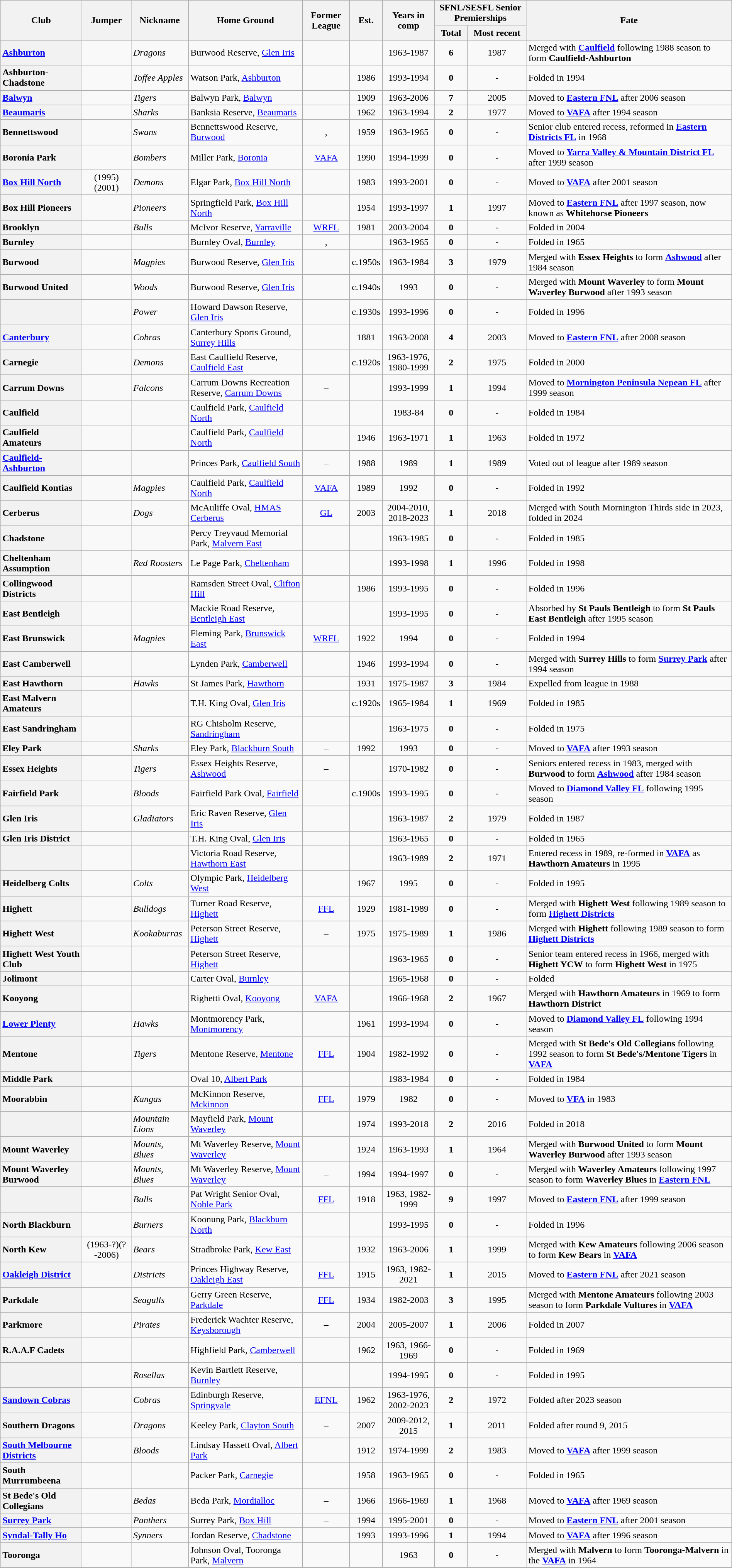<table class="wikitable sortable" style="width:100%; text-align:center;">
<tr>
<th rowspan="2">Club</th>
<th rowspan="2">Jumper</th>
<th rowspan="2">Nickname</th>
<th rowspan="2">Home Ground</th>
<th rowspan="2">Former League</th>
<th rowspan="2">Est.</th>
<th rowspan="2">Years in comp</th>
<th colspan="2">SFNL/SESFL Senior Premierships</th>
<th rowspan="2">Fate</th>
</tr>
<tr>
<th>Total</th>
<th>Most recent</th>
</tr>
<tr>
<th style="text-align:left"><a href='#'>Ashburton</a></th>
<td></td>
<td align="left"><em>Dragons</em></td>
<td align="left">Burwood Reserve, <a href='#'>Glen Iris</a></td>
<td></td>
<td></td>
<td>1963-1987</td>
<td align="center"><strong>6</strong></td>
<td>1987</td>
<td align="left">Merged with <a href='#'><strong>Caulfield</strong></a> following 1988 season to form <strong>Caulfield-Ashburton</strong></td>
</tr>
<tr>
<th style="text-align:left">Ashburton-Chadstone</th>
<td></td>
<td align="left"><em>Toffee Apples</em></td>
<td align="left">Watson Park, <a href='#'>Ashburton</a></td>
<td></td>
<td>1986</td>
<td>1993-1994</td>
<td><strong>0</strong></td>
<td>-</td>
<td align="left">Folded in 1994</td>
</tr>
<tr>
<th style="text-align:left"><a href='#'>Balwyn</a></th>
<td></td>
<td align="left"><em>Tigers</em></td>
<td align="left">Balwyn Park, <a href='#'>Balwyn</a></td>
<td></td>
<td>1909</td>
<td>1963-2006</td>
<td align="center"><strong>7</strong></td>
<td>2005</td>
<td align="left">Moved to <a href='#'><strong>Eastern FNL</strong></a> after 2006 season</td>
</tr>
<tr>
<th style="text-align:left"><a href='#'>Beaumaris</a></th>
<td></td>
<td align="left"><em>Sharks</em></td>
<td align="left">Banksia Reserve, <a href='#'>Beaumaris</a></td>
<td></td>
<td>1962</td>
<td>1963-1994</td>
<td align="center"><strong>2</strong></td>
<td>1977</td>
<td align="left">Moved to <a href='#'><strong>VAFA</strong></a> after 1994 season</td>
</tr>
<tr>
<th style="text-align:left">Bennettswood</th>
<td></td>
<td align="left"><em>Swans</em></td>
<td align="left">Bennettswood Reserve, <a href='#'>Burwood</a></td>
<td>, </td>
<td>1959</td>
<td>1963-1965</td>
<td><strong>0</strong></td>
<td>-</td>
<td align="left">Senior club entered recess, reformed in <a href='#'><strong>Eastern Districts FL</strong></a> in 1968</td>
</tr>
<tr>
<th style="text-align:left">Boronia Park</th>
<td></td>
<td align="left"><em>Bombers</em></td>
<td align="left">Miller Park, <a href='#'>Boronia</a></td>
<td><a href='#'>VAFA</a></td>
<td>1990</td>
<td>1994-1999</td>
<td align="center"><strong>0</strong></td>
<td>-</td>
<td align="left">Moved to <a href='#'><strong>Yarra Valley & Mountain District FL</strong></a> after 1999 season</td>
</tr>
<tr>
<th style="text-align:left"><a href='#'>Box Hill North</a></th>
<td>(1995)(2001)</td>
<td align="left"><em>Demons</em></td>
<td align="left">Elgar Park, <a href='#'>Box Hill North</a></td>
<td></td>
<td>1983</td>
<td>1993-2001</td>
<td align="center"><strong>0</strong></td>
<td>-</td>
<td align="left">Moved to <a href='#'><strong>VAFA</strong></a> after 2001 season</td>
</tr>
<tr>
<th style="text-align:left">Box Hill Pioneers</th>
<td></td>
<td align="left"><em>Pioneers</em></td>
<td align="left">Springfield Park, <a href='#'>Box Hill North</a></td>
<td></td>
<td>1954</td>
<td>1993-1997</td>
<td align="center"><strong>1</strong></td>
<td>1997</td>
<td align="left">Moved to <a href='#'><strong>Eastern FNL</strong></a> after 1997 season, now known as <strong>Whitehorse Pioneers</strong></td>
</tr>
<tr>
<th style="text-align:left">Brooklyn</th>
<td></td>
<td align="left"><em>Bulls</em></td>
<td align="left">McIvor Reserve, <a href='#'>Yarraville</a></td>
<td><a href='#'>WRFL</a></td>
<td>1981</td>
<td>2003-2004</td>
<td align="center"><strong>0</strong></td>
<td>-</td>
<td align="left">Folded in 2004</td>
</tr>
<tr>
<th style="text-align:left">Burnley</th>
<td></td>
<td></td>
<td align="left">Burnley Oval, <a href='#'>Burnley</a></td>
<td>, </td>
<td></td>
<td>1963-1965</td>
<td align="center"><strong>0</strong></td>
<td>-</td>
<td align="left">Folded in 1965</td>
</tr>
<tr>
<th style="text-align:left">Burwood</th>
<td></td>
<td align="left"><em>Magpies</em></td>
<td align="left">Burwood Reserve, <a href='#'>Glen Iris</a></td>
<td></td>
<td>c.1950s</td>
<td>1963-1984</td>
<td align="center"><strong>3</strong></td>
<td>1979</td>
<td align="left">Merged with <strong>Essex Heights</strong> to form <a href='#'><strong>Ashwood</strong></a> after 1984 season</td>
</tr>
<tr>
<th style="text-align:left">Burwood United</th>
<td></td>
<td align="left"><em>Woods</em></td>
<td align="left">Burwood Reserve, <a href='#'>Glen Iris</a></td>
<td></td>
<td>c.1940s</td>
<td>1993</td>
<td align="center"><strong>0</strong></td>
<td>-</td>
<td align="left">Merged with <strong>Mount Waverley</strong> to form <strong>Mount Waverley Burwood</strong> after 1993 season</td>
</tr>
<tr>
<th style="text-align:left"></th>
<td></td>
<td align="left"><em>Power</em></td>
<td align="left">Howard Dawson Reserve, <a href='#'>Glen Iris</a></td>
<td></td>
<td>c.1930s</td>
<td>1993-1996</td>
<td align="center"><strong>0</strong></td>
<td>-</td>
<td align="left">Folded in 1996</td>
</tr>
<tr>
<th style="text-align:left"><a href='#'>Canterbury</a></th>
<td></td>
<td align="left"><em>Cobras</em></td>
<td align="left">Canterbury Sports Ground, <a href='#'>Surrey Hills</a></td>
<td></td>
<td>1881</td>
<td>1963-2008</td>
<td align="center"><strong>4</strong></td>
<td>2003</td>
<td align="left">Moved to <a href='#'><strong>Eastern FNL</strong></a> after 2008 season</td>
</tr>
<tr>
<th style="text-align:left">Carnegie</th>
<td></td>
<td align="left"><em>Demons</em></td>
<td align="left">East Caulfield Reserve, <a href='#'>Caulfield East</a></td>
<td></td>
<td>c.1920s</td>
<td>1963-1976, 1980-1999</td>
<td align="center"><strong>2</strong></td>
<td>1975</td>
<td align="left">Folded in 2000</td>
</tr>
<tr>
<th style="text-align:left">Carrum Downs</th>
<td></td>
<td align="left"><em>Falcons</em></td>
<td align="left">Carrum Downs Recreation Reserve, <a href='#'>Carrum Downs</a></td>
<td>–</td>
<td></td>
<td>1993-1999</td>
<td align="center"><strong>1</strong></td>
<td>1994</td>
<td align="left">Moved to <a href='#'><strong>Mornington Peninsula Nepean FL</strong></a> after 1999 season</td>
</tr>
<tr>
<th style="text-align:left">Caulfield</th>
<td></td>
<td></td>
<td align="left">Caulfield Park, <a href='#'>Caulfield North</a></td>
<td></td>
<td></td>
<td>1983-84</td>
<td align="center"><strong>0</strong></td>
<td>-</td>
<td align="left">Folded in 1984</td>
</tr>
<tr>
<th style="text-align:left">Caulfield Amateurs</th>
<td></td>
<td></td>
<td align="left">Caulfield Park, <a href='#'>Caulfield North</a></td>
<td></td>
<td>1946</td>
<td>1963-1971</td>
<td><strong>1</strong></td>
<td>1963</td>
<td align="left">Folded in 1972</td>
</tr>
<tr>
<th style="text-align:left"><a href='#'>Caulfield-Ashburton</a></th>
<td></td>
<td></td>
<td align="left">Princes Park, <a href='#'>Caulfield South</a></td>
<td>–</td>
<td>1988</td>
<td>1989</td>
<td align="center"><strong>1</strong></td>
<td>1989</td>
<td align="left">Voted out of league after 1989 season</td>
</tr>
<tr>
<th style="text-align:left">Caulfield Kontias</th>
<td></td>
<td align="left"><em>Magpies</em></td>
<td align="left">Caulfield Park, <a href='#'>Caulfield North</a></td>
<td><a href='#'>VAFA</a></td>
<td>1989</td>
<td>1992</td>
<td align="center"><strong>0</strong></td>
<td>-</td>
<td align="left">Folded in 1992</td>
</tr>
<tr>
<th style="text-align:left">Cerberus</th>
<td></td>
<td align="left"><em>Dogs</em></td>
<td align="left">McAuliffe Oval, <a href='#'>HMAS Cerberus</a></td>
<td><a href='#'>GL</a></td>
<td>2003</td>
<td>2004-2010, 2018-2023</td>
<td align="center"><strong>1</strong></td>
<td>2018</td>
<td align="left">Merged with South Mornington Thirds side in 2023, folded in 2024</td>
</tr>
<tr>
<th style="text-align:left">Chadstone</th>
<td></td>
<td></td>
<td align="left">Percy Treyvaud Memorial Park, <a href='#'>Malvern East</a></td>
<td></td>
<td></td>
<td>1963-1985</td>
<td align="center"><strong>0</strong></td>
<td>-</td>
<td align="left">Folded in 1985</td>
</tr>
<tr>
<th style="text-align:left">Cheltenham Assumption</th>
<td></td>
<td align="left"><em>Red Roosters</em></td>
<td align="left">Le Page Park, <a href='#'>Cheltenham</a></td>
<td></td>
<td></td>
<td>1993-1998</td>
<td align="center"><strong>1</strong></td>
<td>1996</td>
<td align="left">Folded in 1998</td>
</tr>
<tr>
<th style="text-align:left">Collingwood Districts</th>
<td></td>
<td></td>
<td align="left">Ramsden Street Oval, <a href='#'>Clifton Hill</a></td>
<td></td>
<td>1986</td>
<td>1993-1995</td>
<td align="center"><strong>0</strong></td>
<td>-</td>
<td align="left">Folded in 1996</td>
</tr>
<tr>
<th style="text-align:left">East Bentleigh</th>
<td></td>
<td></td>
<td align="left">Mackie Road Reserve, <a href='#'>Bentleigh East</a></td>
<td></td>
<td></td>
<td>1993-1995</td>
<td align="center"><strong>0</strong></td>
<td>-</td>
<td align="left">Absorbed by <strong>St Pauls Bentleigh</strong> to form <strong>St Pauls East Bentleigh</strong> after 1995 season</td>
</tr>
<tr>
<th style="text-align:left">East Brunswick</th>
<td></td>
<td align="left"><em>Magpies</em></td>
<td align="left">Fleming Park, <a href='#'>Brunswick East</a></td>
<td><a href='#'>WRFL</a></td>
<td>1922</td>
<td>1994</td>
<td><strong>0</strong></td>
<td>-</td>
<td align="left">Folded in 1994</td>
</tr>
<tr>
<th style="text-align:left">East Camberwell</th>
<td></td>
<td></td>
<td align="left">Lynden Park, <a href='#'>Camberwell</a></td>
<td></td>
<td>1946</td>
<td>1993-1994</td>
<td align="center"><strong>0</strong></td>
<td>-</td>
<td align="left">Merged with <strong>Surrey Hills</strong> to form <a href='#'><strong>Surrey Park</strong></a> after 1994 season</td>
</tr>
<tr>
<th style="text-align:left">East Hawthorn</th>
<td></td>
<td align="left"><em>Hawks</em></td>
<td align="left">St James Park, <a href='#'>Hawthorn</a></td>
<td></td>
<td>1931</td>
<td>1975-1987</td>
<td align="center"><strong>3</strong></td>
<td>1984</td>
<td align="left">Expelled from league in 1988</td>
</tr>
<tr>
<th style="text-align:left">East Malvern Amateurs</th>
<td></td>
<td></td>
<td align="left">T.H. King Oval, <a href='#'>Glen Iris</a></td>
<td></td>
<td>c.1920s</td>
<td>1965-1984</td>
<td align="center"><strong>1</strong></td>
<td>1969</td>
<td align="left">Folded in 1985</td>
</tr>
<tr>
<th style="text-align:left">East Sandringham</th>
<td></td>
<td></td>
<td align="left">RG Chisholm Reserve, <a href='#'>Sandringham</a></td>
<td></td>
<td></td>
<td>1963-1975</td>
<td align="center"><strong>0</strong></td>
<td>-</td>
<td align="left">Folded in 1975</td>
</tr>
<tr>
<th style="text-align:left">Eley Park</th>
<td></td>
<td align="left"><em>Sharks</em></td>
<td align="left">Eley Park, <a href='#'>Blackburn South</a></td>
<td>–</td>
<td>1992</td>
<td>1993</td>
<td align="center"><strong>0</strong></td>
<td>-</td>
<td align="left">Moved to <a href='#'><strong>VAFA</strong></a> after 1993 season</td>
</tr>
<tr>
<th style="text-align:left">Essex Heights</th>
<td></td>
<td align="left"><em>Tigers</em></td>
<td align="left">Essex Heights Reserve, <a href='#'>Ashwood</a></td>
<td>–</td>
<td></td>
<td>1970-1982</td>
<td align="center"><strong>0</strong></td>
<td>-</td>
<td align="left">Seniors entered recess in 1983, merged with <strong>Burwood</strong> to form <a href='#'><strong>Ashwood</strong></a> after 1984 season</td>
</tr>
<tr>
<th style="text-align:left">Fairfield Park</th>
<td></td>
<td align="left"><em>Bloods</em></td>
<td align="left">Fairfield Park Oval, <a href='#'>Fairfield</a></td>
<td></td>
<td>c.1900s</td>
<td>1993-1995</td>
<td align="center"><strong>0</strong></td>
<td>-</td>
<td align="left">Moved to <a href='#'><strong>Diamond Valley FL</strong></a> following 1995 season</td>
</tr>
<tr>
<th style="text-align:left">Glen Iris</th>
<td></td>
<td align="left"><em>Gladiators</em></td>
<td align="left">Eric Raven Reserve, <a href='#'>Glen Iris</a></td>
<td></td>
<td></td>
<td>1963-1987</td>
<td align="center"><strong>2</strong></td>
<td>1979</td>
<td align="left">Folded in 1987</td>
</tr>
<tr>
<th style="text-align:left">Glen Iris District</th>
<td></td>
<td></td>
<td align="left">T.H. King Oval, <a href='#'>Glen Iris</a></td>
<td></td>
<td></td>
<td>1963-1965</td>
<td><strong>0</strong></td>
<td>-</td>
<td align="left">Folded in 1965</td>
</tr>
<tr>
<th style="text-align:left"></th>
<td></td>
<td></td>
<td align="left">Victoria Road Reserve, <a href='#'>Hawthorn East</a></td>
<td></td>
<td></td>
<td>1963-1989</td>
<td align="center"><strong>2</strong></td>
<td>1971</td>
<td align="left">Entered recess in 1989, re-formed in <a href='#'><strong>VAFA</strong></a> as <strong>Hawthorn Amateurs</strong> in 1995</td>
</tr>
<tr>
<th style="text-align:left">Heidelberg Colts</th>
<td></td>
<td align="left"><em>Colts</em></td>
<td align="left">Olympic Park, <a href='#'>Heidelberg West</a></td>
<td></td>
<td>1967</td>
<td>1995</td>
<td align="center"><strong>0</strong></td>
<td>-</td>
<td align="left">Folded in 1995</td>
</tr>
<tr>
<th style="text-align:left">Highett</th>
<td></td>
<td align="left"><em>Bulldogs</em></td>
<td align="left">Turner Road Reserve, <a href='#'>Highett</a></td>
<td><a href='#'>FFL</a></td>
<td>1929</td>
<td>1981-1989</td>
<td align="center"><strong>0</strong></td>
<td>-</td>
<td align="left">Merged with <strong>Highett West</strong> following 1989 season to form <strong><a href='#'>Highett Districts</a></strong></td>
</tr>
<tr>
<th style="text-align:left">Highett West</th>
<td></td>
<td align="left"><em>Kookaburras</em></td>
<td align="left">Peterson Street Reserve, <a href='#'>Highett</a></td>
<td>–</td>
<td>1975</td>
<td>1975-1989</td>
<td align="center"><strong>1</strong></td>
<td>1986</td>
<td align="left">Merged with <strong>Highett</strong> following 1989 season to form <strong><a href='#'>Highett Districts</a></strong></td>
</tr>
<tr>
<th style="text-align:left">Highett West Youth Club</th>
<td></td>
<td></td>
<td align="left">Peterson Street Reserve, <a href='#'>Highett</a></td>
<td></td>
<td></td>
<td>1963-1965</td>
<td><strong>0</strong></td>
<td>-</td>
<td align="left">Senior team entered recess in 1966, merged with <strong>Highett YCW</strong> to form <strong>Highett West</strong> in 1975</td>
</tr>
<tr>
<th style="text-align:left">Jolimont</th>
<td></td>
<td></td>
<td align="left">Carter Oval, <a href='#'>Burnley</a></td>
<td></td>
<td></td>
<td>1965-1968</td>
<td><strong>0</strong></td>
<td>-</td>
<td align="left">Folded</td>
</tr>
<tr>
<th style="text-align:left">Kooyong</th>
<td></td>
<td></td>
<td align="left">Righetti Oval, <a href='#'>Kooyong</a></td>
<td><a href='#'>VAFA</a></td>
<td></td>
<td>1966-1968</td>
<td align="center"><strong>2</strong></td>
<td>1967</td>
<td align="left">Merged with <strong>Hawthorn Amateurs</strong> in 1969 to form <strong>Hawthorn District</strong></td>
</tr>
<tr>
<th style="text-align:left"><a href='#'>Lower Plenty</a></th>
<td></td>
<td align="left"><em>Hawks</em></td>
<td align="left">Montmorency Park, <a href='#'>Montmorency</a></td>
<td></td>
<td>1961</td>
<td>1993-1994</td>
<td align="center"><strong>0</strong></td>
<td>-</td>
<td align="left">Moved to <a href='#'><strong>Diamond Valley FL</strong></a> following 1994 season</td>
</tr>
<tr>
<th style="text-align:left">Mentone</th>
<td></td>
<td align="left"><em>Tigers</em></td>
<td align="left">Mentone Reserve, <a href='#'>Mentone</a></td>
<td><a href='#'>FFL</a></td>
<td>1904</td>
<td>1982-1992</td>
<td align="center"><strong>0</strong></td>
<td>-</td>
<td align="left">Merged with <strong>St Bede's Old Collegians</strong> following 1992 season to form <strong>St Bede's/Mentone Tigers</strong> in <a href='#'><strong>VAFA</strong></a></td>
</tr>
<tr>
<th style="text-align:left">Middle Park</th>
<td></td>
<td></td>
<td align="left">Oval 10, <a href='#'>Albert Park</a></td>
<td></td>
<td></td>
<td>1983-1984</td>
<td align="center"><strong>0</strong></td>
<td>-</td>
<td align="left">Folded in 1984</td>
</tr>
<tr>
<th style="text-align:left">Moorabbin</th>
<td></td>
<td align="left"><em>Kangas</em></td>
<td align="left">McKinnon Reserve, <a href='#'>Mckinnon</a></td>
<td><a href='#'>FFL</a></td>
<td>1979</td>
<td>1982</td>
<td><strong>0</strong></td>
<td>-</td>
<td align="left">Moved to <a href='#'><strong>VFA</strong></a> in 1983</td>
</tr>
<tr>
<th style="text-align:left"></th>
<td></td>
<td align="left"><em>Mountain Lions</em></td>
<td align="left">Mayfield Park, <a href='#'>Mount Waverley</a></td>
<td></td>
<td>1974</td>
<td>1993-2018</td>
<td align="center"><strong>2</strong></td>
<td>2016</td>
<td align="left">Folded in 2018</td>
</tr>
<tr>
<th style="text-align:left">Mount Waverley</th>
<td></td>
<td align="left"><em>Mounts, Blues</em></td>
<td align="left">Mt Waverley Reserve, <a href='#'>Mount Waverley</a></td>
<td></td>
<td>1924</td>
<td>1963-1993</td>
<td align="center"><strong>1</strong></td>
<td>1964</td>
<td align="left">Merged with <strong>Burwood United</strong> to form <strong>Mount Waverley Burwood</strong> after 1993 season</td>
</tr>
<tr>
<th style="text-align:left">Mount Waverley Burwood</th>
<td></td>
<td align="left"><em>Mounts, Blues</em></td>
<td align="left">Mt Waverley Reserve, <a href='#'>Mount Waverley</a></td>
<td>–</td>
<td>1994</td>
<td>1994-1997</td>
<td align="center"><strong>0</strong></td>
<td>-</td>
<td align="left">Merged with <strong>Waverley Amateurs</strong> following 1997 season to form <strong>Waverley Blues</strong> in <a href='#'><strong>Eastern FNL</strong></a></td>
</tr>
<tr>
<th style="text-align:left"></th>
<td></td>
<td align="left"><em>Bulls</em></td>
<td align="left">Pat Wright Senior Oval, <a href='#'>Noble Park</a></td>
<td><a href='#'>FFL</a></td>
<td>1918</td>
<td>1963, 1982-1999</td>
<td align="center"><strong>9</strong></td>
<td>1997</td>
<td align="left">Moved to <a href='#'><strong>Eastern FNL</strong></a> after 1999 season</td>
</tr>
<tr>
<th style="text-align:left">North Blackburn</th>
<td></td>
<td align="left"><em>Burners</em></td>
<td align="left">Koonung Park, <a href='#'>Blackburn North</a></td>
<td></td>
<td></td>
<td>1993-1995</td>
<td align="center"><strong>0</strong></td>
<td>-</td>
<td align="left">Folded in 1996</td>
</tr>
<tr>
<th style="text-align:left">North Kew</th>
<td>(1963-?)(?-2006)</td>
<td align="left"><em>Bears</em></td>
<td align="left">Stradbroke Park, <a href='#'>Kew East</a></td>
<td></td>
<td>1932</td>
<td>1963-2006</td>
<td align="center"><strong>1</strong></td>
<td>1999</td>
<td align="left">Merged with <strong>Kew Amateurs</strong> following 2006 season to form <strong>Kew Bears</strong> in <a href='#'><strong>VAFA</strong></a></td>
</tr>
<tr>
<th style="text-align:left"><a href='#'>Oakleigh District</a></th>
<td></td>
<td align="left"><em>Districts</em></td>
<td align="left">Princes Highway Reserve, <a href='#'>Oakleigh East</a></td>
<td><a href='#'>FFL</a></td>
<td>1915</td>
<td>1963, 1982-2021</td>
<td align="center"><strong>1</strong></td>
<td>2015</td>
<td align="left">Moved to <a href='#'><strong>Eastern FNL</strong></a> after 2021 season</td>
</tr>
<tr>
<th style="text-align:left">Parkdale</th>
<td></td>
<td align="left"><em>Seagulls</em></td>
<td align="left">Gerry Green Reserve, <a href='#'>Parkdale</a></td>
<td><a href='#'>FFL</a></td>
<td>1934</td>
<td>1982-2003</td>
<td align="center"><strong>3</strong></td>
<td>1995</td>
<td align="left">Merged with <strong>Mentone Amateurs</strong> following 2003 season to form <strong>Parkdale Vultures</strong> in <a href='#'><strong>VAFA</strong></a></td>
</tr>
<tr>
<th style="text-align:left">Parkmore</th>
<td></td>
<td align="left"><em>Pirates</em></td>
<td align="left">Frederick Wachter Reserve, <a href='#'>Keysborough</a></td>
<td>–</td>
<td>2004</td>
<td>2005-2007</td>
<td align="center"><strong>1</strong></td>
<td>2006</td>
<td align="left">Folded in 2007</td>
</tr>
<tr>
<th style="text-align:left">R.A.A.F Cadets</th>
<td></td>
<td></td>
<td align="left">Highfield Park, <a href='#'>Camberwell</a></td>
<td></td>
<td>1962</td>
<td>1963, 1966-1969</td>
<td><strong>0</strong></td>
<td>-</td>
<td align="left">Folded in 1969</td>
</tr>
<tr>
<th style="text-align:left"></th>
<td></td>
<td align="left"><em>Rosellas</em></td>
<td align="left">Kevin Bartlett Reserve, <a href='#'>Burnley</a></td>
<td></td>
<td></td>
<td>1994-1995</td>
<td align="center"><strong>0</strong></td>
<td>-</td>
<td align="left">Folded in 1995</td>
</tr>
<tr>
<th style="text-align:left"><a href='#'>Sandown Cobras</a></th>
<td></td>
<td align="left"><em>Cobras</em></td>
<td align="left">Edinburgh Reserve, <a href='#'>Springvale</a></td>
<td><a href='#'>EFNL</a></td>
<td>1962</td>
<td>1963-1976, 2002-2023</td>
<td align="center"><strong>2</strong></td>
<td>1972</td>
<td align="left">Folded after 2023 season</td>
</tr>
<tr>
<th style="text-align:left">Southern Dragons</th>
<td></td>
<td align="left"><em>Dragons</em></td>
<td align="left">Keeley Park, <a href='#'>Clayton South</a></td>
<td>–</td>
<td>2007</td>
<td>2009-2012, 2015</td>
<td align="center"><strong>1</strong></td>
<td>2011</td>
<td align="left">Folded after round 9, 2015</td>
</tr>
<tr>
<th style="text-align:left"><a href='#'>South Melbourne Districts</a></th>
<td></td>
<td align="left"><em>Bloods</em></td>
<td align="left">Lindsay Hassett Oval, <a href='#'>Albert Park</a></td>
<td></td>
<td>1912</td>
<td>1974-1999</td>
<td align="center"><strong>2</strong></td>
<td>1983</td>
<td align="left">Moved to <a href='#'><strong>VAFA</strong></a> after 1999 season</td>
</tr>
<tr>
<th style="text-align:left">South Murrumbeena</th>
<td></td>
<td></td>
<td align="left">Packer Park, <a href='#'>Carnegie</a></td>
<td></td>
<td>1958</td>
<td>1963-1965</td>
<td><strong>0</strong></td>
<td>-</td>
<td align="left">Folded in 1965</td>
</tr>
<tr>
<th style="text-align:left">St Bede's Old Collegians</th>
<td></td>
<td align="left"><em>Bedas</em></td>
<td align="left">Beda Park, <a href='#'>Mordialloc</a></td>
<td>–</td>
<td>1966</td>
<td>1966-1969</td>
<td align="center"><strong>1</strong></td>
<td>1968</td>
<td align="left">Moved to <a href='#'><strong>VAFA</strong></a> after 1969 season</td>
</tr>
<tr>
<th style="text-align:left"><a href='#'>Surrey Park</a></th>
<td></td>
<td align="left"><em>Panthers</em></td>
<td align="left">Surrey Park, <a href='#'>Box Hill</a></td>
<td>–</td>
<td>1994</td>
<td>1995-2001</td>
<td align="center"><strong>0</strong></td>
<td>-</td>
<td align="left">Moved to <a href='#'><strong>Eastern FNL</strong></a> after 2001 season</td>
</tr>
<tr>
<th style="text-align:left"><a href='#'>Syndal-Tally Ho</a></th>
<td></td>
<td align="left"><em>Synners</em></td>
<td align="left">Jordan Reserve, <a href='#'>Chadstone</a></td>
<td></td>
<td>1993</td>
<td>1993-1996</td>
<td align="center"><strong>1</strong></td>
<td>1994</td>
<td align="left">Moved to <a href='#'><strong>VAFA</strong></a> after 1996 season</td>
</tr>
<tr>
<th style="text-align:left">Tooronga</th>
<td></td>
<td></td>
<td align="left">Johnson Oval, Tooronga Park, <a href='#'>Malvern</a></td>
<td></td>
<td></td>
<td>1963</td>
<td><strong>0</strong></td>
<td>-</td>
<td align="left">Merged with <strong>Malvern</strong> to form <strong>Tooronga-Malvern</strong> in the <a href='#'><strong>VAFA</strong></a> in 1964</td>
</tr>
</table>
